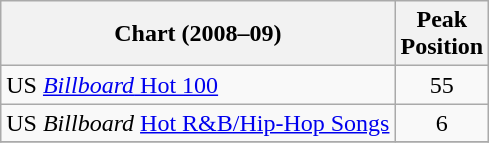<table class="wikitable sortable">
<tr>
<th align="center">Chart (2008–09)</th>
<th align="center">Peak<br>Position</th>
</tr>
<tr>
<td>US <a href='#'><em>Billboard</em> Hot 100</a></td>
<td align="center">55</td>
</tr>
<tr>
<td>US <em>Billboard</em> <a href='#'>Hot R&B/Hip-Hop Songs</a></td>
<td align="center">6</td>
</tr>
<tr>
</tr>
</table>
